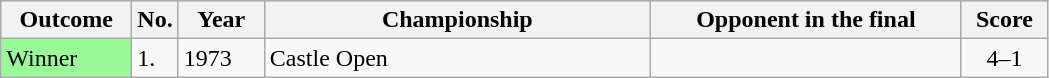<table class="wikitable">
<tr>
<th width="80">Outcome</th>
<th width="20">No.</th>
<th width="50">Year</th>
<th style="width:250px;">Championship</th>
<th style="width:200px;">Opponent in the final</th>
<th style="width:50px;">Score</th>
</tr>
<tr>
<td style="background:#98FB98">Winner</td>
<td>1.</td>
<td>1973</td>
<td>Castle Open</td>
<td> </td>
<td align="center">4–1</td>
</tr>
</table>
